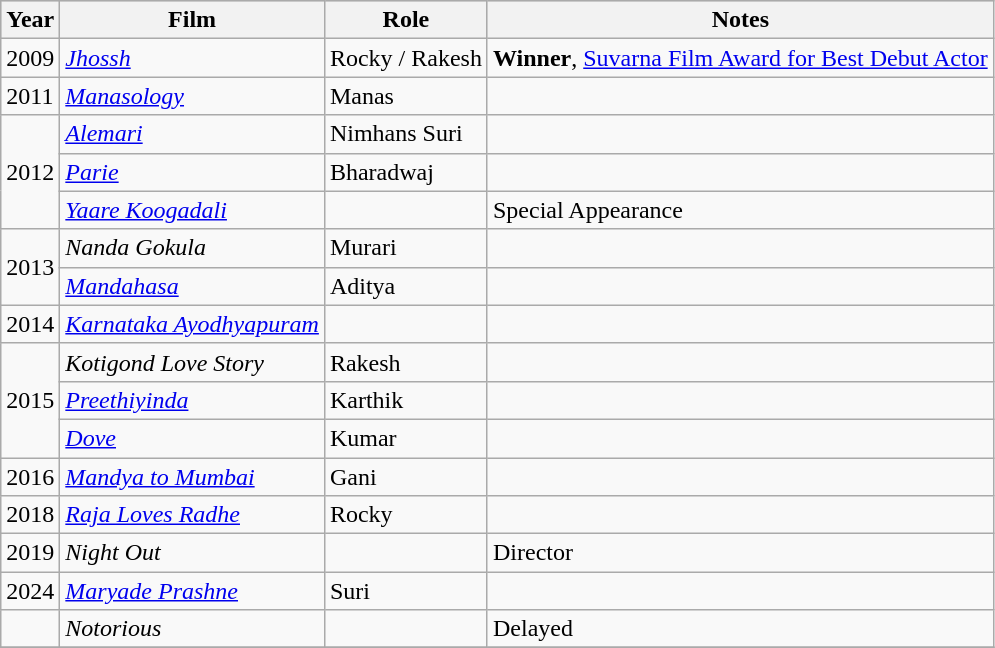<table class="wikitable">
<tr style="background:#ccc; text-align:center;">
<th>Year</th>
<th>Film</th>
<th>Role</th>
<th>Notes</th>
</tr>
<tr>
<td>2009</td>
<td><em><a href='#'>Jhossh</a></em></td>
<td>Rocky / Rakesh</td>
<td><strong>Winner</strong>, <a href='#'>Suvarna Film Award for Best Debut Actor</a></td>
</tr>
<tr>
<td>2011</td>
<td><em><a href='#'>Manasology</a></em></td>
<td>Manas</td>
<td></td>
</tr>
<tr>
<td rowspan="3">2012</td>
<td><em><a href='#'>Alemari</a></em></td>
<td>Nimhans Suri</td>
<td></td>
</tr>
<tr>
<td><em><a href='#'>Parie</a></em></td>
<td>Bharadwaj</td>
<td></td>
</tr>
<tr>
<td><em><a href='#'>Yaare Koogadali</a></em></td>
<td></td>
<td>Special Appearance</td>
</tr>
<tr>
<td rowspan="2">2013</td>
<td><em>Nanda Gokula</em></td>
<td>Murari</td>
<td></td>
</tr>
<tr>
<td><em><a href='#'>Mandahasa</a></em></td>
<td>Aditya</td>
<td></td>
</tr>
<tr>
<td>2014</td>
<td><em><a href='#'>Karnataka Ayodhyapuram</a></em></td>
<td></td>
<td></td>
</tr>
<tr>
<td rowspan="3">2015</td>
<td><em>Kotigond Love Story</em></td>
<td>Rakesh</td>
<td></td>
</tr>
<tr>
<td><em><a href='#'>Preethiyinda</a></em></td>
<td>Karthik</td>
<td></td>
</tr>
<tr>
<td><em><a href='#'>Dove</a></em></td>
<td>Kumar</td>
<td></td>
</tr>
<tr>
<td>2016</td>
<td><em><a href='#'>Mandya to Mumbai</a></em></td>
<td>Gani</td>
<td></td>
</tr>
<tr>
<td>2018</td>
<td><em><a href='#'>Raja Loves Radhe</a></em></td>
<td>Rocky</td>
<td></td>
</tr>
<tr>
<td>2019</td>
<td><em>Night Out </em></td>
<td></td>
<td>Director</td>
</tr>
<tr>
<td>2024</td>
<td><em><a href='#'>Maryade Prashne</a></em></td>
<td>Suri</td>
<td></td>
</tr>
<tr>
<td></td>
<td><em>Notorious</em></td>
<td></td>
<td>Delayed</td>
</tr>
<tr>
</tr>
</table>
